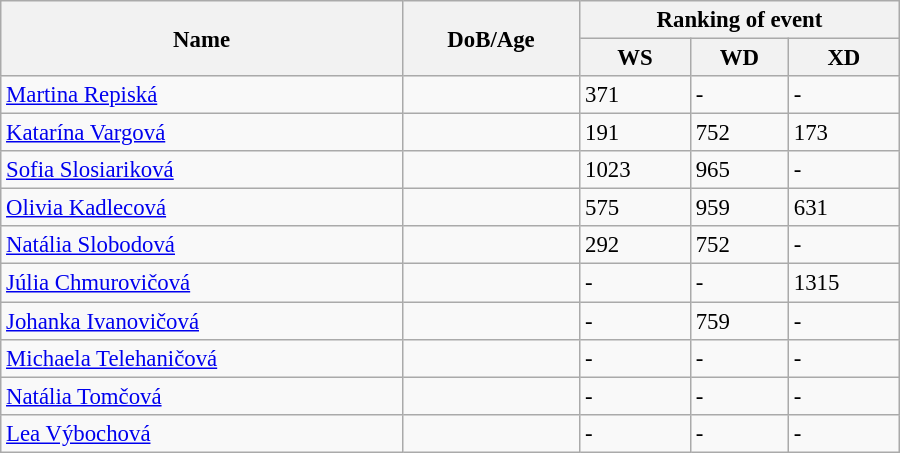<table class="wikitable" style="width:600px; font-size:95%;">
<tr>
<th rowspan="2" align="left">Name</th>
<th rowspan="2" align="left">DoB/Age</th>
<th colspan="3" align="center">Ranking of event</th>
</tr>
<tr>
<th align="center">WS</th>
<th>WD</th>
<th align="center">XD</th>
</tr>
<tr>
<td><a href='#'>Martina Repiská</a></td>
<td></td>
<td>371</td>
<td>-</td>
<td>-</td>
</tr>
<tr>
<td><a href='#'>Katarína Vargová</a></td>
<td></td>
<td>191</td>
<td>752</td>
<td>173</td>
</tr>
<tr>
<td><a href='#'>Sofia Slosiariková</a></td>
<td></td>
<td>1023</td>
<td>965</td>
<td>-</td>
</tr>
<tr>
<td><a href='#'>Olivia Kadlecová</a></td>
<td></td>
<td>575</td>
<td>959</td>
<td>631</td>
</tr>
<tr>
<td><a href='#'>Natália Slobodová</a></td>
<td></td>
<td>292</td>
<td>752</td>
<td>-</td>
</tr>
<tr>
<td><a href='#'>Júlia Chmurovičová</a></td>
<td></td>
<td>-</td>
<td>-</td>
<td>1315</td>
</tr>
<tr>
<td><a href='#'>Johanka Ivanovičová</a></td>
<td></td>
<td>-</td>
<td>759</td>
<td>-</td>
</tr>
<tr>
<td><a href='#'>Michaela Telehaničová</a></td>
<td></td>
<td>-</td>
<td>-</td>
<td>-</td>
</tr>
<tr>
<td><a href='#'>Natália Tomčová</a></td>
<td></td>
<td>-</td>
<td>-</td>
<td>-</td>
</tr>
<tr>
<td><a href='#'>Lea Výbochová</a></td>
<td></td>
<td>-</td>
<td>-</td>
<td>-</td>
</tr>
</table>
